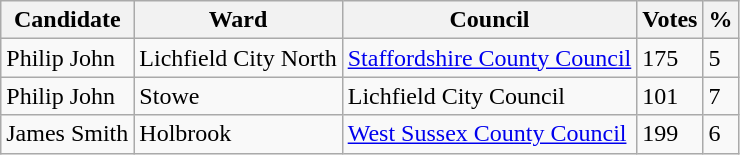<table class="wikitable sortable" style="clear:both;">
<tr>
<th class="unsortable">Candidate</th>
<th class="unsortable">Ward</th>
<th class="unsortable">Council</th>
<th>Votes</th>
<th>%</th>
</tr>
<tr>
<td>Philip John</td>
<td>Lichfield City North</td>
<td><a href='#'>Staffordshire County Council</a></td>
<td>175</td>
<td>5</td>
</tr>
<tr>
<td>Philip John</td>
<td>Stowe</td>
<td>Lichfield City Council</td>
<td>101</td>
<td>7</td>
</tr>
<tr>
<td>James Smith</td>
<td>Holbrook</td>
<td><a href='#'>West Sussex County Council</a></td>
<td>199</td>
<td>6</td>
</tr>
</table>
